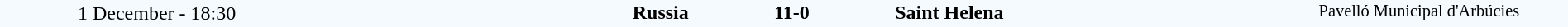<table style="width: 100%; background:#F5FAFF;" cellspacing="0">
<tr>
<td align=center rowspan=3 width=20%>1 December - 18:30</td>
</tr>
<tr>
<td width=24% align=right><strong>Russia</strong> </td>
<td align=center width=13%><strong>11-0</strong></td>
<td width=24%> <strong>Saint Helena</strong></td>
<td style=font-size:85% rowspan=3 valign=top align=center>Pavelló Municipal d'Arbúcies</td>
</tr>
<tr style=font-size:85%>
<td align=right valign=top></td>
<td></td>
<td></td>
</tr>
</table>
